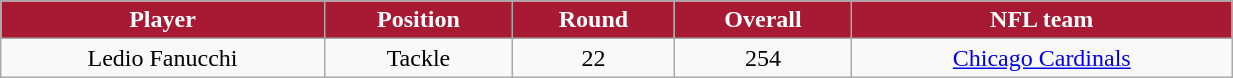<table class="wikitable" width="65%">
<tr align="center"  style="background:#A81933;color:#FFFFFF;">
<td><strong>Player</strong></td>
<td><strong>Position</strong></td>
<td><strong>Round</strong></td>
<td><strong>Overall</strong></td>
<td><strong>NFL team</strong></td>
</tr>
<tr align="center" bgcolor="">
<td>Ledio Fanucchi</td>
<td>Tackle</td>
<td>22</td>
<td>254</td>
<td><a href='#'>Chicago Cardinals</a></td>
</tr>
</table>
